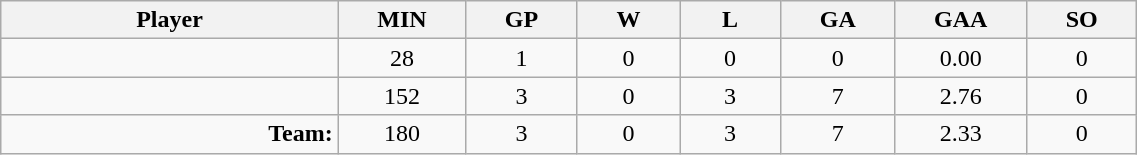<table class="wikitable sortable" width="60%">
<tr>
<th bgcolor="#DDDDFF" width="10%">Player</th>
<th width="3%" bgcolor="#DDDDFF" title="Minutes played">MIN</th>
<th width="3%" bgcolor="#DDDDFF" title="Games played in">GP</th>
<th width="3%" bgcolor="#DDDDFF" title="Games played in">W</th>
<th width="3%" bgcolor="#DDDDFF"title="Games played in">L</th>
<th width="3%" bgcolor="#DDDDFF" title="Goals against">GA</th>
<th width="3%" bgcolor="#DDDDFF" title="Goals against average">GAA</th>
<th width="3%" bgcolor="#DDDDFF" title="Shut-outs">SO</th>
</tr>
<tr align="center">
<td align="right"></td>
<td>28</td>
<td>1</td>
<td>0</td>
<td>0</td>
<td>0</td>
<td>0.00</td>
<td>0</td>
</tr>
<tr align="center">
<td align="right"></td>
<td>152</td>
<td>3</td>
<td>0</td>
<td>3</td>
<td>7</td>
<td>2.76</td>
<td>0</td>
</tr>
<tr align="center">
<td align="right"><strong>Team:</strong></td>
<td>180</td>
<td>3</td>
<td>0</td>
<td>3</td>
<td>7</td>
<td>2.33</td>
<td>0</td>
</tr>
</table>
